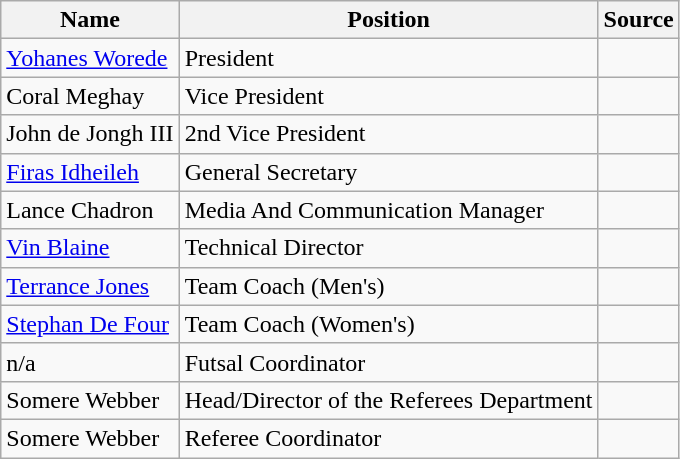<table class="wikitable">
<tr>
<th>Name</th>
<th>Position</th>
<th>Source</th>
</tr>
<tr>
<td> <a href='#'>Yohanes Worede</a></td>
<td>President</td>
<td></td>
</tr>
<tr>
<td> Coral Meghay</td>
<td>Vice President</td>
<td></td>
</tr>
<tr>
<td> John de Jongh III</td>
<td>2nd Vice President</td>
<td></td>
</tr>
<tr>
<td> <a href='#'>Firas Idheileh</a></td>
<td>General Secretary</td>
<td></td>
</tr>
<tr>
<td> Lance Chadron</td>
<td>Media And Communication Manager</td>
<td></td>
</tr>
<tr>
<td> <a href='#'>Vin Blaine</a></td>
<td>Technical Director</td>
<td></td>
</tr>
<tr>
<td> <a href='#'>Terrance Jones</a></td>
<td>Team Coach (Men's)</td>
<td></td>
</tr>
<tr>
<td> <a href='#'>Stephan De Four</a></td>
<td>Team Coach (Women's)</td>
<td></td>
</tr>
<tr>
<td> n/a</td>
<td>Futsal Coordinator</td>
<td></td>
</tr>
<tr>
<td> Somere Webber</td>
<td>Head/Director of the Referees Department</td>
<td></td>
</tr>
<tr>
<td> Somere Webber</td>
<td>Referee Coordinator</td>
<td></td>
</tr>
</table>
